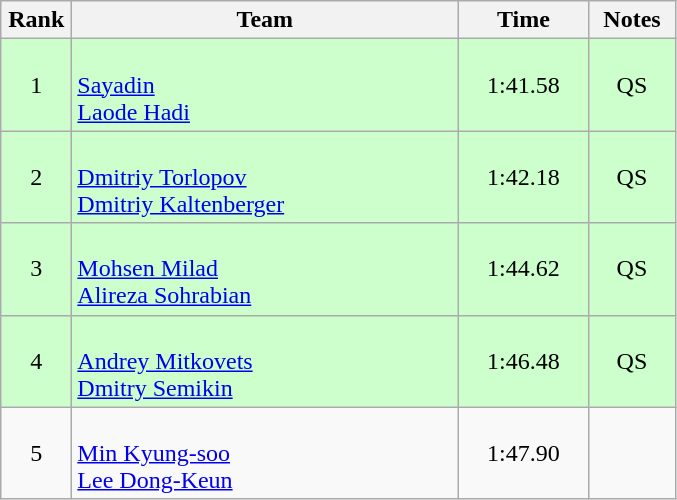<table class=wikitable style="text-align:center">
<tr>
<th width=40>Rank</th>
<th width=250>Team</th>
<th width=80>Time</th>
<th width=50>Notes</th>
</tr>
<tr bgcolor="ccffcc">
<td>1</td>
<td align=left><br><a href='#'>Sayadin</a><br><a href='#'>Laode Hadi</a></td>
<td>1:41.58</td>
<td>QS</td>
</tr>
<tr bgcolor="ccffcc">
<td>2</td>
<td align=left><br><a href='#'>Dmitriy Torlopov</a><br><a href='#'>Dmitriy Kaltenberger</a></td>
<td>1:42.18</td>
<td>QS</td>
</tr>
<tr bgcolor="ccffcc">
<td>3</td>
<td align=left><br><a href='#'>Mohsen Milad</a><br><a href='#'>Alireza Sohrabian</a></td>
<td>1:44.62</td>
<td>QS</td>
</tr>
<tr bgcolor="ccffcc">
<td>4</td>
<td align=left><br><a href='#'>Andrey Mitkovets</a><br><a href='#'>Dmitry Semikin</a></td>
<td>1:46.48</td>
<td>QS</td>
</tr>
<tr>
<td>5</td>
<td align=left><br><a href='#'>Min Kyung-soo</a><br><a href='#'>Lee Dong-Keun</a></td>
<td>1:47.90</td>
<td></td>
</tr>
</table>
